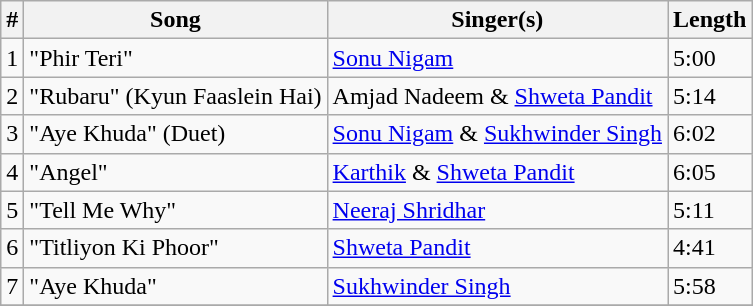<table class="wikitable">
<tr>
<th>#</th>
<th>Song</th>
<th>Singer(s)</th>
<th>Length</th>
</tr>
<tr>
<td>1</td>
<td>"Phir Teri"</td>
<td><a href='#'>Sonu Nigam</a></td>
<td>5:00</td>
</tr>
<tr>
<td>2</td>
<td>"Rubaru" (Kyun Faaslein Hai)</td>
<td>Amjad Nadeem & <a href='#'>Shweta Pandit</a></td>
<td>5:14</td>
</tr>
<tr>
<td>3</td>
<td>"Aye Khuda" (Duet)</td>
<td><a href='#'>Sonu Nigam</a> & <a href='#'>Sukhwinder Singh</a></td>
<td>6:02</td>
</tr>
<tr>
<td>4</td>
<td>"Angel"</td>
<td><a href='#'>Karthik</a> & <a href='#'>Shweta Pandit</a></td>
<td>6:05</td>
</tr>
<tr>
<td>5</td>
<td>"Tell Me Why"</td>
<td><a href='#'>Neeraj Shridhar</a></td>
<td>5:11</td>
</tr>
<tr>
<td>6</td>
<td>"Titliyon Ki Phoor"</td>
<td><a href='#'>Shweta Pandit</a></td>
<td>4:41</td>
</tr>
<tr>
<td>7</td>
<td>"Aye Khuda"</td>
<td><a href='#'>Sukhwinder Singh</a></td>
<td>5:58</td>
</tr>
<tr>
</tr>
</table>
